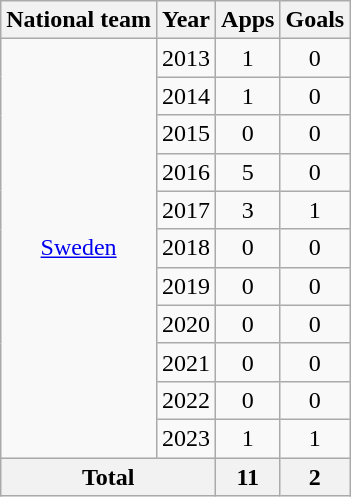<table class="wikitable" style="text-align:center">
<tr>
<th>National team</th>
<th>Year</th>
<th>Apps</th>
<th>Goals</th>
</tr>
<tr>
<td rowspan="11"><a href='#'>Sweden</a></td>
<td>2013</td>
<td>1</td>
<td>0</td>
</tr>
<tr>
<td>2014</td>
<td>1</td>
<td>0</td>
</tr>
<tr>
<td>2015</td>
<td>0</td>
<td>0</td>
</tr>
<tr>
<td>2016</td>
<td>5</td>
<td>0</td>
</tr>
<tr>
<td>2017</td>
<td>3</td>
<td>1</td>
</tr>
<tr>
<td>2018</td>
<td>0</td>
<td>0</td>
</tr>
<tr>
<td>2019</td>
<td>0</td>
<td>0</td>
</tr>
<tr>
<td>2020</td>
<td>0</td>
<td>0</td>
</tr>
<tr>
<td>2021</td>
<td>0</td>
<td>0</td>
</tr>
<tr>
<td>2022</td>
<td>0</td>
<td>0</td>
</tr>
<tr>
<td>2023</td>
<td>1</td>
<td>1</td>
</tr>
<tr>
<th colspan="2">Total</th>
<th>11</th>
<th>2</th>
</tr>
</table>
